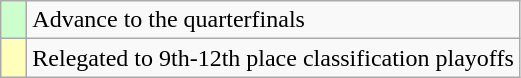<table class="wikitable">
<tr>
<td width=10px bgcolor="ccffcc"></td>
<td>Advance to the quarterfinals</td>
</tr>
<tr>
<td width=10px bgcolor="ffffbb"></td>
<td>Relegated to 9th-12th place classification playoffs</td>
</tr>
</table>
